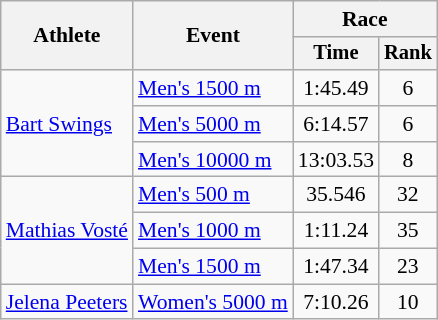<table class="wikitable" style="font-size:90%">
<tr>
<th rowspan=2>Athlete</th>
<th rowspan=2>Event</th>
<th colspan="2">Race</th>
</tr>
<tr style="font-size:95%">
<th>Time</th>
<th>Rank</th>
</tr>
<tr align=center>
<td align=left rowspan=3><a href='#'>Bart Swings</a></td>
<td align=left><a href='#'>Men's 1500 m</a></td>
<td>1:45.49</td>
<td>6</td>
</tr>
<tr align=center>
<td align=left><a href='#'>Men's 5000 m</a></td>
<td>6:14.57</td>
<td>6</td>
</tr>
<tr align=center>
<td align=left><a href='#'>Men's 10000 m</a></td>
<td>13:03.53</td>
<td>8</td>
</tr>
<tr align=center>
<td align=left rowspan=3><a href='#'>Mathias Vosté</a></td>
<td align=left><a href='#'>Men's 500 m</a></td>
<td>35.546</td>
<td>32</td>
</tr>
<tr align=center>
<td align=left><a href='#'>Men's 1000 m</a></td>
<td>1:11.24</td>
<td>35</td>
</tr>
<tr align=center>
<td align=left><a href='#'>Men's 1500 m</a></td>
<td>1:47.34</td>
<td>23</td>
</tr>
<tr align=center>
<td align=left><a href='#'>Jelena Peeters</a></td>
<td align=left><a href='#'>Women's 5000 m</a></td>
<td>7:10.26</td>
<td>10</td>
</tr>
</table>
